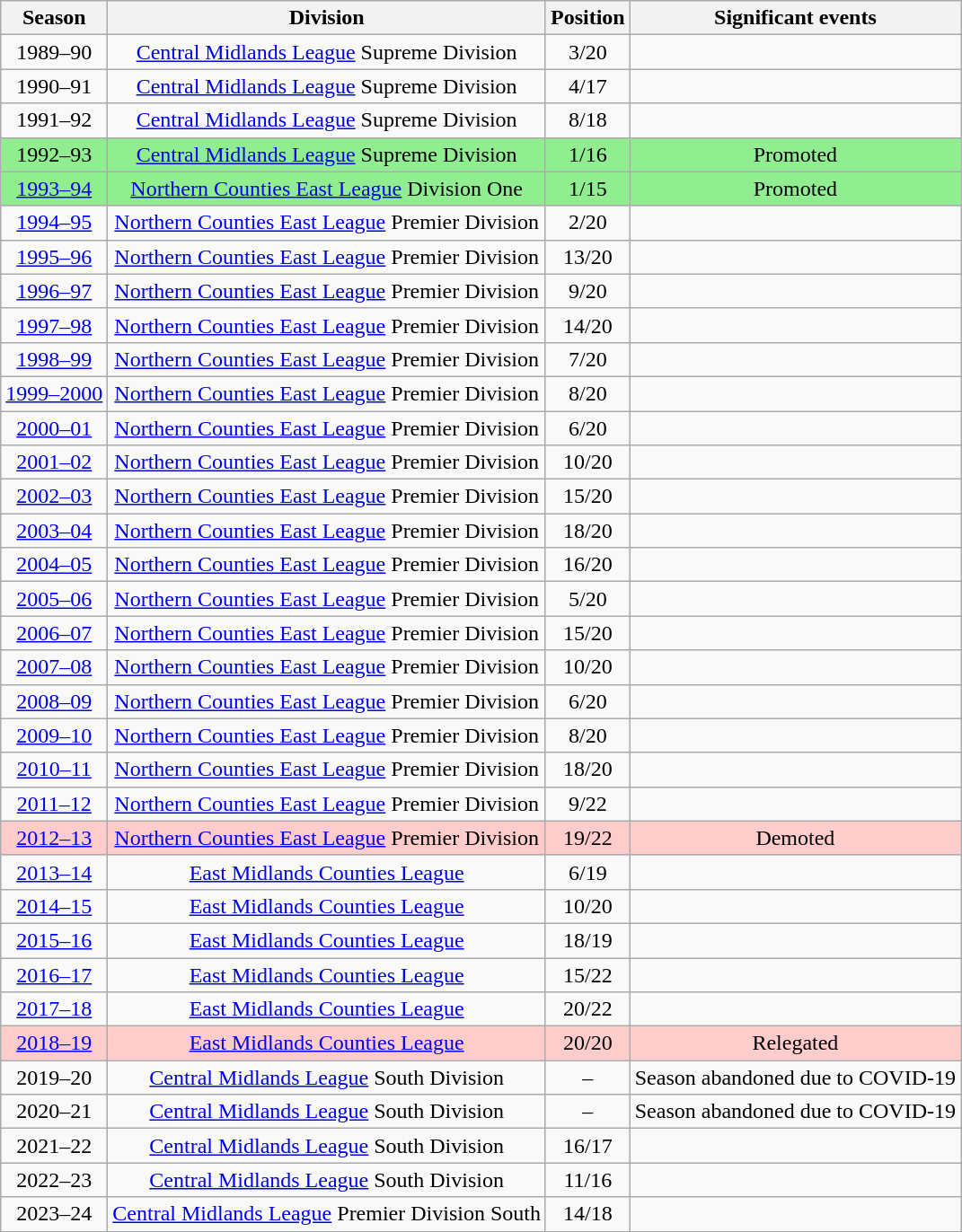<table class="wikitable collapsible collapsed" style=text-align:center>
<tr>
<th>Season</th>
<th>Division</th>
<th>Position</th>
<th>Significant events</th>
</tr>
<tr>
<td>1989–90</td>
<td><a href='#'>Central Midlands League</a> Supreme Division</td>
<td>3/20</td>
<td></td>
</tr>
<tr>
<td>1990–91</td>
<td><a href='#'>Central Midlands League</a> Supreme Division</td>
<td>4/17</td>
<td></td>
</tr>
<tr>
<td>1991–92</td>
<td><a href='#'>Central Midlands League</a> Supreme Division</td>
<td>8/18</td>
<td></td>
</tr>
<tr style="background: #90EE90">
<td>1992–93</td>
<td><a href='#'>Central Midlands League</a> Supreme Division</td>
<td>1/16</td>
<td>Promoted</td>
</tr>
<tr style="background: #90EE90">
<td><a href='#'>1993–94</a></td>
<td><a href='#'>Northern Counties East League</a> Division One</td>
<td>1/15</td>
<td>Promoted</td>
</tr>
<tr>
<td><a href='#'>1994–95</a></td>
<td><a href='#'>Northern Counties East League</a> Premier Division</td>
<td>2/20</td>
<td></td>
</tr>
<tr>
<td><a href='#'>1995–96</a></td>
<td><a href='#'>Northern Counties East League</a> Premier Division</td>
<td>13/20</td>
<td></td>
</tr>
<tr>
<td><a href='#'>1996–97</a></td>
<td><a href='#'>Northern Counties East League</a> Premier Division</td>
<td>9/20</td>
<td></td>
</tr>
<tr>
<td><a href='#'>1997–98</a></td>
<td><a href='#'>Northern Counties East League</a> Premier Division</td>
<td>14/20</td>
<td></td>
</tr>
<tr>
<td><a href='#'>1998–99</a></td>
<td><a href='#'>Northern Counties East League</a> Premier Division</td>
<td>7/20</td>
<td></td>
</tr>
<tr>
<td><a href='#'>1999–2000</a></td>
<td><a href='#'>Northern Counties East League</a> Premier Division</td>
<td>8/20</td>
<td></td>
</tr>
<tr>
<td><a href='#'>2000–01</a></td>
<td><a href='#'>Northern Counties East League</a> Premier Division</td>
<td>6/20</td>
<td></td>
</tr>
<tr>
<td><a href='#'>2001–02</a></td>
<td><a href='#'>Northern Counties East League</a> Premier Division</td>
<td>10/20</td>
<td></td>
</tr>
<tr>
<td><a href='#'>2002–03</a></td>
<td><a href='#'>Northern Counties East League</a> Premier Division</td>
<td>15/20</td>
<td></td>
</tr>
<tr>
<td><a href='#'>2003–04</a></td>
<td><a href='#'>Northern Counties East League</a> Premier Division</td>
<td>18/20</td>
<td></td>
</tr>
<tr>
<td><a href='#'>2004–05</a></td>
<td><a href='#'>Northern Counties East League</a> Premier Division</td>
<td>16/20</td>
<td></td>
</tr>
<tr>
<td><a href='#'>2005–06</a></td>
<td><a href='#'>Northern Counties East League</a> Premier Division</td>
<td>5/20</td>
<td></td>
</tr>
<tr>
<td><a href='#'>2006–07</a></td>
<td><a href='#'>Northern Counties East League</a> Premier Division</td>
<td>15/20</td>
<td></td>
</tr>
<tr>
<td><a href='#'>2007–08</a></td>
<td><a href='#'>Northern Counties East League</a> Premier Division</td>
<td>10/20</td>
<td></td>
</tr>
<tr>
<td><a href='#'>2008–09</a></td>
<td><a href='#'>Northern Counties East League</a> Premier Division</td>
<td>6/20</td>
<td></td>
</tr>
<tr>
<td><a href='#'>2009–10</a></td>
<td><a href='#'>Northern Counties East League</a> Premier Division</td>
<td>8/20</td>
<td></td>
</tr>
<tr>
<td><a href='#'>2010–11</a></td>
<td><a href='#'>Northern Counties East League</a> Premier Division</td>
<td>18/20</td>
<td></td>
</tr>
<tr>
<td><a href='#'>2011–12</a></td>
<td><a href='#'>Northern Counties East League</a> Premier Division</td>
<td>9/22</td>
<td></td>
</tr>
<tr style="background:#fcc;">
<td><a href='#'>2012–13</a></td>
<td><a href='#'>Northern Counties East League</a> Premier Division</td>
<td>19/22</td>
<td>Demoted</td>
</tr>
<tr>
<td><a href='#'>2013–14</a></td>
<td><a href='#'>East Midlands Counties League</a></td>
<td>6/19</td>
<td></td>
</tr>
<tr>
<td><a href='#'>2014–15</a></td>
<td><a href='#'>East Midlands Counties League</a></td>
<td>10/20</td>
<td></td>
</tr>
<tr>
<td><a href='#'>2015–16</a></td>
<td><a href='#'>East Midlands Counties League</a></td>
<td>18/19</td>
<td></td>
</tr>
<tr>
<td><a href='#'>2016–17</a></td>
<td><a href='#'>East Midlands Counties League</a></td>
<td>15/22</td>
<td></td>
</tr>
<tr>
<td><a href='#'>2017–18</a></td>
<td><a href='#'>East Midlands Counties League</a></td>
<td>20/22</td>
<td></td>
</tr>
<tr - style="background:#fcc;">
<td><a href='#'>2018–19</a></td>
<td><a href='#'>East Midlands Counties League</a></td>
<td>20/20</td>
<td>Relegated</td>
</tr>
<tr>
<td>2019–20</td>
<td><a href='#'>Central Midlands League</a> South Division</td>
<td>–</td>
<td>Season abandoned due to COVID-19</td>
</tr>
<tr>
<td>2020–21</td>
<td><a href='#'>Central Midlands League</a> South Division</td>
<td>–</td>
<td>Season abandoned due to COVID-19</td>
</tr>
<tr>
<td>2021–22</td>
<td><a href='#'>Central Midlands League</a> South Division</td>
<td>16/17</td>
<td></td>
</tr>
<tr>
<td>2022–23</td>
<td><a href='#'>Central Midlands League</a> South Division</td>
<td>11/16</td>
<td></td>
</tr>
<tr>
<td>2023–24</td>
<td><a href='#'>Central Midlands League</a> Premier Division South</td>
<td>14/18</td>
<td></td>
</tr>
</table>
